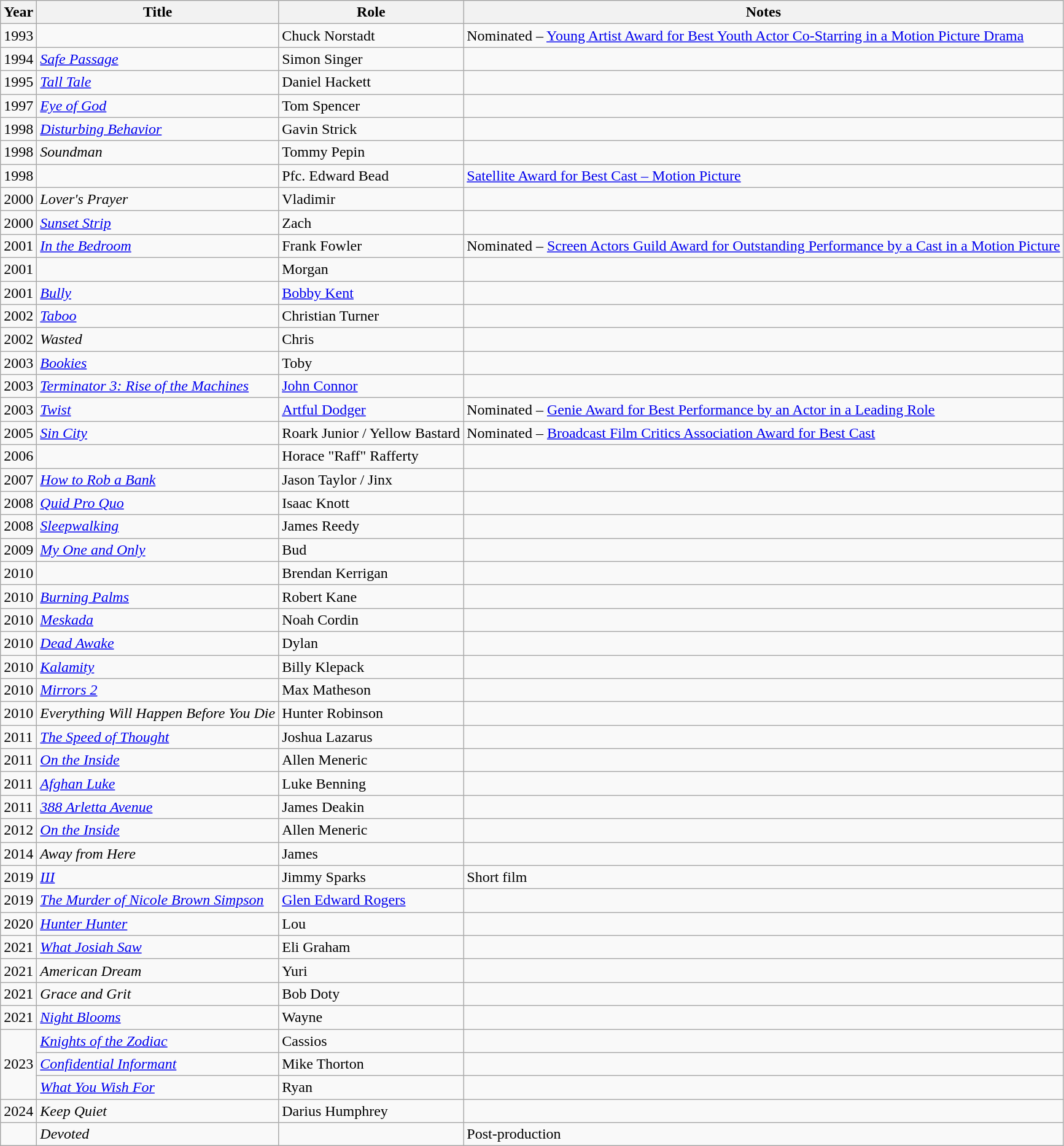<table class="wikitable sortable">
<tr>
<th>Year</th>
<th>Title</th>
<th>Role</th>
<th class="unsortable">Notes</th>
</tr>
<tr>
<td>1993</td>
<td><em></em></td>
<td>Chuck Norstadt</td>
<td>Nominated – <a href='#'>Young Artist Award for Best Youth Actor Co-Starring in a Motion Picture Drama</a></td>
</tr>
<tr>
<td>1994</td>
<td><em><a href='#'>Safe Passage</a></em></td>
<td>Simon Singer</td>
<td></td>
</tr>
<tr>
<td>1995</td>
<td><em><a href='#'>Tall Tale</a></em></td>
<td>Daniel Hackett</td>
<td></td>
</tr>
<tr>
<td>1997</td>
<td><em><a href='#'>Eye of God</a></em></td>
<td>Tom Spencer</td>
<td></td>
</tr>
<tr>
<td>1998</td>
<td><em><a href='#'>Disturbing Behavior</a></em></td>
<td>Gavin Strick</td>
<td></td>
</tr>
<tr>
<td>1998</td>
<td><em>Soundman</em></td>
<td>Tommy Pepin</td>
<td></td>
</tr>
<tr>
<td>1998</td>
<td><em></em></td>
<td>Pfc. Edward Bead</td>
<td><a href='#'>Satellite Award for Best Cast – Motion Picture</a></td>
</tr>
<tr>
<td>2000</td>
<td><em>Lover's Prayer</em></td>
<td>Vladimir</td>
<td></td>
</tr>
<tr>
<td>2000</td>
<td><em><a href='#'>Sunset Strip</a></em></td>
<td>Zach</td>
<td></td>
</tr>
<tr>
<td>2001</td>
<td><em><a href='#'>In the Bedroom</a></em></td>
<td>Frank Fowler</td>
<td>Nominated – <a href='#'>Screen Actors Guild Award for Outstanding Performance by a Cast in a Motion Picture</a></td>
</tr>
<tr>
<td>2001</td>
<td><em></em></td>
<td>Morgan</td>
<td></td>
</tr>
<tr>
<td>2001</td>
<td><em><a href='#'>Bully</a></em></td>
<td><a href='#'>Bobby Kent</a></td>
<td></td>
</tr>
<tr>
<td>2002</td>
<td><em><a href='#'>Taboo</a></em></td>
<td>Christian Turner</td>
<td></td>
</tr>
<tr>
<td>2002</td>
<td><em>Wasted</em></td>
<td>Chris</td>
<td></td>
</tr>
<tr>
<td>2003</td>
<td><em><a href='#'>Bookies</a></em></td>
<td>Toby</td>
<td></td>
</tr>
<tr>
<td>2003</td>
<td><em><a href='#'>Terminator 3: Rise of the Machines</a></em></td>
<td><a href='#'>John Connor</a></td>
<td></td>
</tr>
<tr>
<td>2003</td>
<td><em><a href='#'>Twist</a></em></td>
<td><a href='#'>Artful Dodger</a></td>
<td>Nominated – <a href='#'>Genie Award for Best Performance by an Actor in a Leading Role</a></td>
</tr>
<tr>
<td>2005</td>
<td><em><a href='#'>Sin City</a></em></td>
<td>Roark Junior / Yellow Bastard</td>
<td>Nominated – <a href='#'>Broadcast Film Critics Association Award for Best Cast</a></td>
</tr>
<tr>
<td>2006</td>
<td><em></em></td>
<td>Horace "Raff" Rafferty</td>
<td></td>
</tr>
<tr>
<td>2007</td>
<td><em><a href='#'>How to Rob a Bank</a></em></td>
<td>Jason Taylor / Jinx</td>
<td></td>
</tr>
<tr>
<td>2008</td>
<td><em><a href='#'>Quid Pro Quo</a></em></td>
<td>Isaac Knott</td>
<td></td>
</tr>
<tr>
<td>2008</td>
<td><em><a href='#'>Sleepwalking</a></em></td>
<td>James Reedy</td>
<td></td>
</tr>
<tr>
<td>2009</td>
<td><em><a href='#'>My One and Only</a></em></td>
<td>Bud</td>
<td></td>
</tr>
<tr>
<td>2010</td>
<td><em></em></td>
<td>Brendan Kerrigan</td>
<td></td>
</tr>
<tr>
<td>2010</td>
<td><em><a href='#'>Burning Palms</a></em></td>
<td>Robert Kane</td>
<td></td>
</tr>
<tr>
<td>2010</td>
<td><em><a href='#'>Meskada</a></em></td>
<td>Noah Cordin</td>
<td></td>
</tr>
<tr>
<td>2010</td>
<td><em><a href='#'>Dead Awake</a></em></td>
<td>Dylan</td>
<td></td>
</tr>
<tr>
<td>2010</td>
<td><em><a href='#'>Kalamity</a></em></td>
<td>Billy Klepack</td>
<td></td>
</tr>
<tr>
<td>2010</td>
<td><em><a href='#'>Mirrors 2</a></em></td>
<td>Max Matheson</td>
<td></td>
</tr>
<tr>
<td>2010</td>
<td><em>Everything Will Happen Before You Die</em></td>
<td>Hunter Robinson</td>
<td></td>
</tr>
<tr>
<td>2011</td>
<td><em><a href='#'>The Speed of Thought</a></em></td>
<td>Joshua Lazarus</td>
<td></td>
</tr>
<tr>
<td>2011</td>
<td><em><a href='#'>On the Inside</a></em></td>
<td>Allen Meneric</td>
<td></td>
</tr>
<tr>
<td>2011</td>
<td><em><a href='#'>Afghan Luke</a></em></td>
<td>Luke Benning</td>
<td></td>
</tr>
<tr>
<td>2011</td>
<td><em><a href='#'>388 Arletta Avenue</a></em></td>
<td>James Deakin</td>
<td></td>
</tr>
<tr>
<td>2012</td>
<td><em><a href='#'>On the Inside</a></em></td>
<td>Allen Meneric</td>
<td></td>
</tr>
<tr>
<td>2014</td>
<td><em>Away from Here</em></td>
<td>James</td>
<td></td>
</tr>
<tr>
<td>2019</td>
<td><em><a href='#'>III</a></em></td>
<td>Jimmy Sparks</td>
<td>Short film</td>
</tr>
<tr>
<td>2019</td>
<td><em><a href='#'>The Murder of Nicole Brown Simpson</a></em></td>
<td><a href='#'>Glen Edward Rogers</a></td>
<td></td>
</tr>
<tr>
<td>2020</td>
<td><em><a href='#'>Hunter Hunter</a></em></td>
<td>Lou</td>
<td></td>
</tr>
<tr>
<td>2021</td>
<td><em><a href='#'>What Josiah Saw</a></em></td>
<td>Eli Graham</td>
<td></td>
</tr>
<tr>
<td>2021</td>
<td><em>American Dream</em></td>
<td>Yuri</td>
<td></td>
</tr>
<tr>
<td>2021</td>
<td><em>Grace and Grit</em></td>
<td>Bob Doty</td>
<td></td>
</tr>
<tr>
<td>2021</td>
<td><em><a href='#'>Night Blooms</a></em></td>
<td>Wayne</td>
<td></td>
</tr>
<tr>
<td rowspan="3">2023</td>
<td><em><a href='#'>Knights of the Zodiac</a></em></td>
<td>Cassios</td>
<td></td>
</tr>
<tr>
<td><em><a href='#'>Confidential Informant</a></em></td>
<td>Mike Thorton</td>
<td></td>
</tr>
<tr>
<td><em><a href='#'>What You Wish For</a></em></td>
<td>Ryan</td>
<td></td>
</tr>
<tr>
<td rowspan="1">2024</td>
<td><em>Keep Quiet</em></td>
<td>Darius Humphrey</td>
<td></td>
</tr>
<tr>
<td></td>
<td><em>Devoted</em></td>
<td></td>
<td>Post-production</td>
</tr>
</table>
